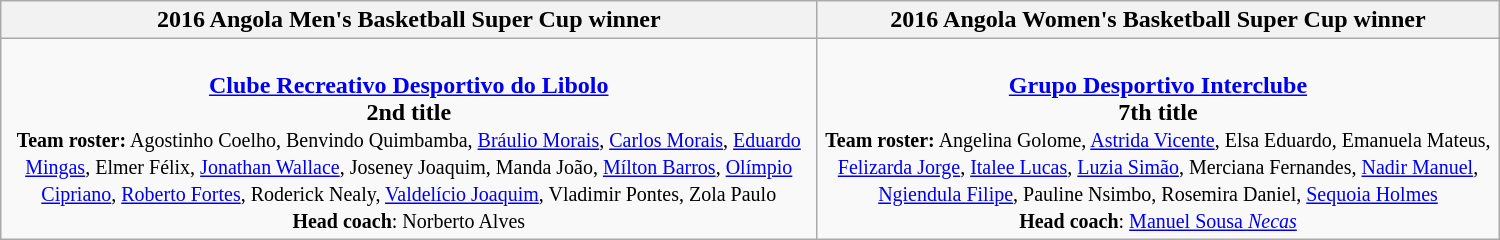<table class=wikitable style="text-align:center; width: 1000px; margin:auto">
<tr>
<th>2016 Angola Men's Basketball Super Cup winner</th>
<th>2016 Angola Women's Basketball Super Cup winner</th>
</tr>
<tr>
<td><br><strong><a href='#'>Clube Recreativo Desportivo do Libolo</a></strong><br><strong>2nd title</strong><br><small><strong>Team roster:</strong> Agostinho Coelho, Benvindo Quimbamba, <a href='#'>Bráulio Morais</a>, <a href='#'>Carlos Morais</a>, <a href='#'>Eduardo Mingas</a>, Elmer Félix, <a href='#'>Jonathan Wallace</a>, Joseney Joaquim, Manda João, <a href='#'>Mílton Barros</a>, <a href='#'>Olímpio Cipriano</a>, <a href='#'>Roberto Fortes</a>, Roderick Nealy, <a href='#'>Valdelício Joaquim</a>, Vladimir Pontes, Zola Paulo<br><strong>Head coach</strong>: Norberto Alves</small></td>
<td><br><strong><a href='#'>Grupo Desportivo Interclube</a></strong><br><strong>7th title</strong><br><small><strong>Team roster:</strong> Angelina Golome, <a href='#'>Astrida Vicente</a>, Elsa Eduardo, Emanuela Mateus, <a href='#'>Felizarda Jorge</a>, <a href='#'>Italee Lucas</a>, <a href='#'>Luzia Simão</a>, Merciana Fernandes, <a href='#'>Nadir Manuel</a>, <a href='#'>Ngiendula Filipe</a>, Pauline Nsimbo, Rosemira Daniel, <a href='#'>Sequoia Holmes</a> <br><strong>Head coach</strong>: <a href='#'>Manuel Sousa <em>Necas</em></a></small></td>
</tr>
</table>
